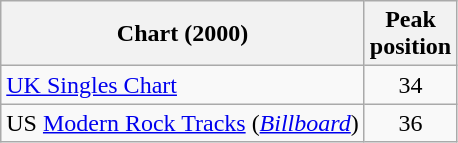<table class="wikitable sortable">
<tr>
<th>Chart (2000)</th>
<th>Peak<br>position</th>
</tr>
<tr>
<td><a href='#'>UK Singles Chart</a></td>
<td align=center>34</td>
</tr>
<tr>
<td>US <a href='#'>Modern Rock Tracks</a> (<em><a href='#'>Billboard</a></em>)</td>
<td align=center>36</td>
</tr>
</table>
